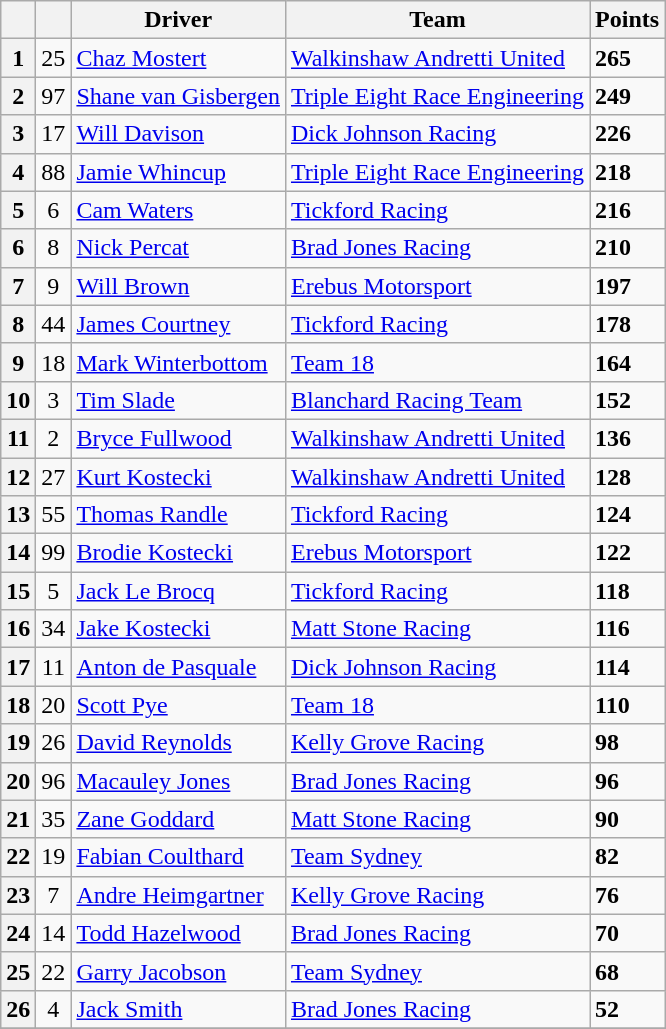<table class="wikitable" style=font-size: 95%;>
<tr>
<th></th>
<th></th>
<th>Driver</th>
<th>Team</th>
<th>Points</th>
</tr>
<tr>
<th>1</th>
<td align=center>25</td>
<td> <a href='#'>Chaz Mostert</a></td>
<td><a href='#'>Walkinshaw Andretti United</a></td>
<td><strong>265</strong></td>
</tr>
<tr>
<th>2</th>
<td align=center>97</td>
<td> <a href='#'>Shane van Gisbergen</a></td>
<td><a href='#'>Triple Eight Race Engineering</a></td>
<td><strong>249</strong></td>
</tr>
<tr>
<th>3</th>
<td align=center>17</td>
<td> <a href='#'>Will Davison</a></td>
<td><a href='#'>Dick Johnson Racing</a></td>
<td><strong>226</strong></td>
</tr>
<tr>
<th>4</th>
<td align=center>88</td>
<td> <a href='#'>Jamie Whincup</a></td>
<td><a href='#'>Triple Eight Race Engineering</a></td>
<td><strong>218</strong></td>
</tr>
<tr>
<th>5</th>
<td align=center>6</td>
<td> <a href='#'>Cam Waters</a></td>
<td><a href='#'>Tickford Racing</a></td>
<td><strong>216</strong></td>
</tr>
<tr>
<th>6</th>
<td align=center>8</td>
<td> <a href='#'>Nick Percat</a></td>
<td><a href='#'>Brad Jones Racing</a></td>
<td><strong>210</strong></td>
</tr>
<tr>
<th>7</th>
<td align=center>9</td>
<td> <a href='#'>Will Brown</a></td>
<td><a href='#'>Erebus Motorsport</a></td>
<td><strong>197</strong></td>
</tr>
<tr>
<th>8</th>
<td align=center>44</td>
<td> <a href='#'>James Courtney</a></td>
<td><a href='#'>Tickford Racing</a></td>
<td><strong>178</strong></td>
</tr>
<tr>
<th>9</th>
<td align=center>18</td>
<td> <a href='#'>Mark Winterbottom</a></td>
<td><a href='#'>Team 18</a></td>
<td><strong>164</strong></td>
</tr>
<tr>
<th>10</th>
<td align=center>3</td>
<td> <a href='#'>Tim Slade</a></td>
<td><a href='#'>Blanchard Racing Team</a></td>
<td><strong>152</strong></td>
</tr>
<tr>
<th>11</th>
<td align=center>2</td>
<td> <a href='#'>Bryce Fullwood</a></td>
<td><a href='#'>Walkinshaw Andretti United</a></td>
<td><strong>136</strong></td>
</tr>
<tr>
<th>12</th>
<td align=center>27</td>
<td> <a href='#'>Kurt Kostecki</a></td>
<td><a href='#'>Walkinshaw Andretti United</a></td>
<td><strong>128</strong></td>
</tr>
<tr>
<th>13</th>
<td align=center>55</td>
<td> <a href='#'>Thomas Randle</a></td>
<td><a href='#'>Tickford Racing</a></td>
<td><strong>124</strong></td>
</tr>
<tr>
<th>14</th>
<td align=center>99</td>
<td> <a href='#'>Brodie Kostecki</a></td>
<td><a href='#'>Erebus Motorsport</a></td>
<td><strong>122</strong></td>
</tr>
<tr>
<th>15</th>
<td align=center>5</td>
<td> <a href='#'>Jack Le Brocq</a></td>
<td><a href='#'>Tickford Racing</a></td>
<td><strong>118</strong></td>
</tr>
<tr>
<th>16</th>
<td align=center>34</td>
<td> <a href='#'>Jake Kostecki</a></td>
<td><a href='#'>Matt Stone Racing</a></td>
<td><strong>116</strong></td>
</tr>
<tr>
<th>17</th>
<td align=center>11</td>
<td> <a href='#'>Anton de Pasquale</a></td>
<td><a href='#'>Dick Johnson Racing</a></td>
<td><strong>114</strong></td>
</tr>
<tr>
<th>18</th>
<td align=center>20</td>
<td> <a href='#'>Scott Pye</a></td>
<td><a href='#'>Team 18</a></td>
<td><strong>110</strong></td>
</tr>
<tr>
<th>19</th>
<td align=center>26</td>
<td> <a href='#'>David Reynolds</a></td>
<td><a href='#'>Kelly Grove Racing</a></td>
<td><strong>98</strong></td>
</tr>
<tr>
<th>20</th>
<td align=center>96</td>
<td> <a href='#'>Macauley Jones</a></td>
<td><a href='#'>Brad Jones Racing</a></td>
<td><strong>96</strong></td>
</tr>
<tr>
<th>21</th>
<td align=center>35</td>
<td> <a href='#'>Zane Goddard</a></td>
<td><a href='#'>Matt Stone Racing</a></td>
<td><strong>90</strong></td>
</tr>
<tr>
<th>22</th>
<td align=center>19</td>
<td> <a href='#'>Fabian Coulthard</a></td>
<td><a href='#'>Team Sydney</a></td>
<td><strong>82</strong></td>
</tr>
<tr>
<th>23</th>
<td align=center>7</td>
<td> <a href='#'>Andre Heimgartner</a></td>
<td><a href='#'>Kelly Grove Racing</a></td>
<td><strong>76</strong></td>
</tr>
<tr>
<th>24</th>
<td align=center>14</td>
<td> <a href='#'>Todd Hazelwood</a></td>
<td><a href='#'>Brad Jones Racing</a></td>
<td><strong>70</strong></td>
</tr>
<tr>
<th>25</th>
<td align=center>22</td>
<td> <a href='#'>Garry Jacobson</a></td>
<td><a href='#'>Team Sydney</a></td>
<td><strong>68</strong></td>
</tr>
<tr>
<th>26</th>
<td align=center>4</td>
<td> <a href='#'>Jack Smith</a></td>
<td><a href='#'>Brad Jones Racing</a></td>
<td><strong>52</strong></td>
</tr>
<tr>
</tr>
</table>
